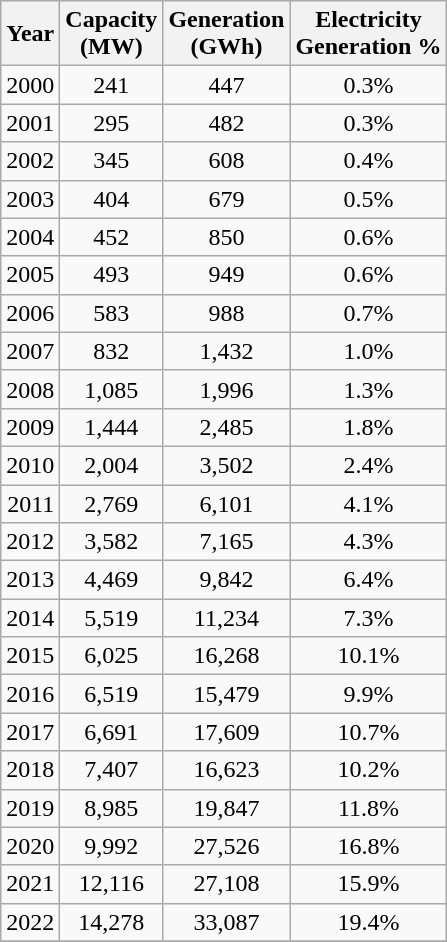<table class="wikitable">
<tr>
<th>Year</th>
<th>Capacity<br> (MW)</th>
<th>Generation<br> (GWh)</th>
<th>Electricity<br> Generation %</th>
</tr>
<tr>
<td align=right>2000</td>
<td align=center>241</td>
<td align=center>447</td>
<td align=center>0.3%</td>
</tr>
<tr>
<td align=right>2001</td>
<td align=center>295</td>
<td align=center>482</td>
<td align=center>0.3%</td>
</tr>
<tr>
<td align=right>2002</td>
<td align=center>345</td>
<td align=center>608</td>
<td align=center>0.4%</td>
</tr>
<tr>
<td align=right>2003</td>
<td align=center>404</td>
<td align=center>679</td>
<td align=center>0.5%</td>
</tr>
<tr>
<td align=right>2004</td>
<td align=center>452</td>
<td align=center>850</td>
<td align=center>0.6%</td>
</tr>
<tr>
<td align=right>2005</td>
<td align=center>493</td>
<td align=center>949</td>
<td align=center>0.6%</td>
</tr>
<tr>
<td align=right>2006</td>
<td align=center>583</td>
<td align=center>988</td>
<td align=center>0.7%</td>
</tr>
<tr>
<td align=right>2007</td>
<td align=center>832</td>
<td align=center>1,432</td>
<td align=center>1.0%</td>
</tr>
<tr>
<td align=right>2008</td>
<td align=center>1,085</td>
<td align=center>1,996</td>
<td align=center>1.3%</td>
</tr>
<tr>
<td align=right>2009</td>
<td align=center>1,444</td>
<td align=center>2,485</td>
<td align=center>1.8%</td>
</tr>
<tr>
<td align=right>2010</td>
<td align=center>2,004</td>
<td align=center>3,502</td>
<td align=center>2.4%</td>
</tr>
<tr>
<td align=right>2011</td>
<td align=center>2,769</td>
<td align=center>6,101</td>
<td align=center>4.1%</td>
</tr>
<tr>
<td align=right>2012</td>
<td align=center>3,582</td>
<td align=center>7,165</td>
<td align=center>4.3%</td>
</tr>
<tr>
<td align=right>2013</td>
<td align=center>4,469</td>
<td align=center>9,842</td>
<td align=center>6.4%</td>
</tr>
<tr>
<td align=right>2014</td>
<td align=center>5,519</td>
<td align=center>11,234</td>
<td align=center>7.3%</td>
</tr>
<tr>
<td align=right>2015</td>
<td align=center>6,025</td>
<td align=center>16,268</td>
<td align=center>10.1%</td>
</tr>
<tr>
<td align=right>2016</td>
<td align=center>6,519</td>
<td align=center>15,479</td>
<td align=center>9.9%</td>
</tr>
<tr>
<td align=right>2017</td>
<td align=center>6,691</td>
<td align=center>17,609</td>
<td align=center>10.7%</td>
</tr>
<tr>
<td align=right>2018</td>
<td align=center>7,407</td>
<td align=center>16,623</td>
<td align=center>10.2%</td>
</tr>
<tr>
<td align=right>2019</td>
<td align=center>8,985</td>
<td align=center>19,847</td>
<td align=center>11.8%</td>
</tr>
<tr>
<td align=right>2020</td>
<td align=center>9,992</td>
<td align=center>27,526</td>
<td align=center>16.8%</td>
</tr>
<tr>
<td align=right>2021</td>
<td align=center>12,116</td>
<td align=center>27,108</td>
<td align=center>15.9%</td>
</tr>
<tr>
<td align=right>2022</td>
<td align=center>14,278</td>
<td align=center>33,087</td>
<td align=center>19.4%</td>
</tr>
<tr>
</tr>
</table>
